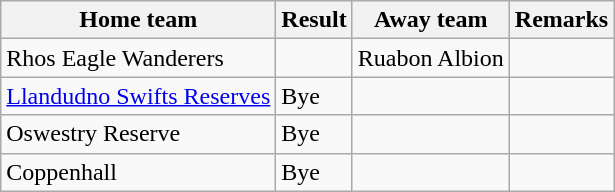<table class="wikitable">
<tr>
<th>Home team</th>
<th>Result</th>
<th>Away team</th>
<th>Remarks</th>
</tr>
<tr>
<td>Rhos Eagle Wanderers</td>
<td></td>
<td>Ruabon Albion</td>
<td></td>
</tr>
<tr>
<td><a href='#'>Llandudno Swifts Reserves</a></td>
<td>Bye</td>
<td></td>
<td></td>
</tr>
<tr>
<td> Oswestry Reserve</td>
<td>Bye</td>
<td></td>
<td></td>
</tr>
<tr>
<td> Coppenhall</td>
<td>Bye</td>
<td></td>
<td></td>
</tr>
</table>
